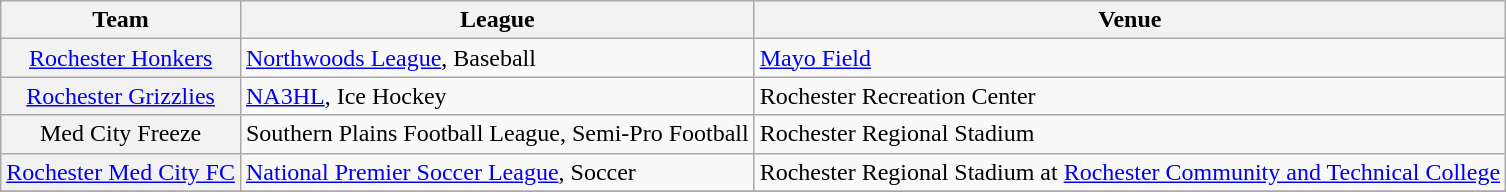<table class="wikitable">
<tr>
<th scope="col">Team</th>
<th scope="col">League</th>
<th scope="col">Venue</th>
</tr>
<tr>
<th scope="row" style="font-weight: normal;"><a href='#'>Rochester Honkers</a></th>
<td><a href='#'>Northwoods League</a>, Baseball</td>
<td><a href='#'>Mayo Field</a></td>
</tr>
<tr>
<th scope="row" style="font-weight: normal;"><a href='#'>Rochester Grizzlies</a></th>
<td><a href='#'>NA3HL</a>, Ice Hockey</td>
<td>Rochester Recreation Center</td>
</tr>
<tr>
<th scope="row" style="font-weight: normal;">Med City Freeze</th>
<td>Southern Plains Football League, Semi-Pro Football</td>
<td>Rochester Regional Stadium</td>
</tr>
<tr>
<th scope="row" style="font-weight: normal;"><a href='#'>Rochester Med City FC</a></th>
<td><a href='#'>National Premier Soccer League</a>, Soccer</td>
<td>Rochester Regional Stadium at <a href='#'>Rochester Community and Technical College</a></td>
</tr>
<tr>
</tr>
</table>
